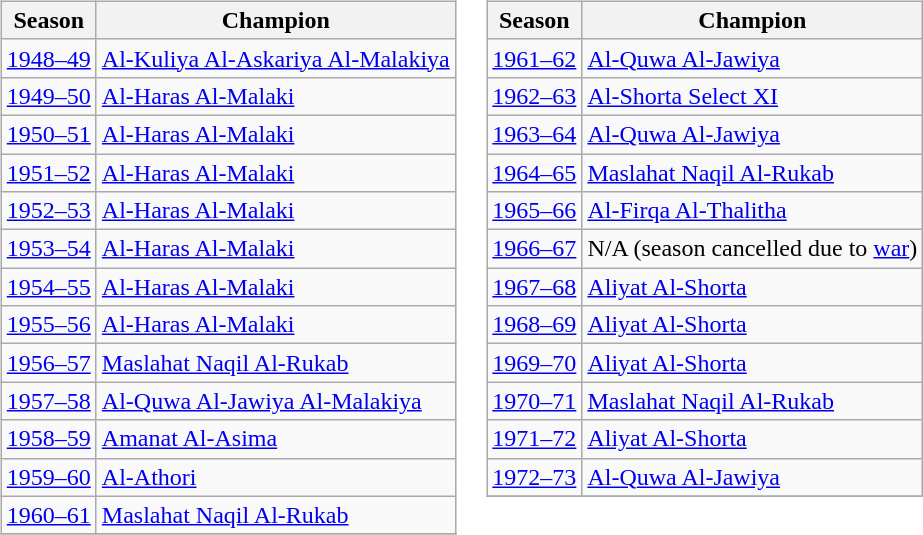<table>
<tr>
<td valign="top"><br><table class="wikitable">
<tr>
<th>Season</th>
<th>Champion</th>
</tr>
<tr>
<td><a href='#'>1948–49</a></td>
<td><a href='#'>Al-Kuliya Al-Askariya Al-Malakiya</a></td>
</tr>
<tr>
<td><a href='#'>1949–50</a></td>
<td><a href='#'>Al-Haras Al-Malaki</a></td>
</tr>
<tr>
<td><a href='#'>1950–51</a></td>
<td><a href='#'>Al-Haras Al-Malaki</a></td>
</tr>
<tr>
<td><a href='#'>1951–52</a></td>
<td><a href='#'>Al-Haras Al-Malaki</a></td>
</tr>
<tr>
<td><a href='#'>1952–53</a></td>
<td><a href='#'>Al-Haras Al-Malaki</a></td>
</tr>
<tr>
<td><a href='#'>1953–54</a></td>
<td><a href='#'>Al-Haras Al-Malaki</a></td>
</tr>
<tr>
<td><a href='#'>1954–55</a></td>
<td><a href='#'>Al-Haras Al-Malaki</a></td>
</tr>
<tr>
<td><a href='#'>1955–56</a></td>
<td><a href='#'>Al-Haras Al-Malaki</a></td>
</tr>
<tr>
<td><a href='#'>1956–57</a></td>
<td><a href='#'>Maslahat Naqil Al-Rukab</a></td>
</tr>
<tr>
<td><a href='#'>1957–58</a></td>
<td><a href='#'>Al-Quwa Al-Jawiya Al-Malakiya</a></td>
</tr>
<tr>
<td><a href='#'>1958–59</a></td>
<td><a href='#'>Amanat Al-Asima</a></td>
</tr>
<tr>
<td><a href='#'>1959–60</a></td>
<td><a href='#'>Al-Athori</a></td>
</tr>
<tr>
<td><a href='#'>1960–61</a></td>
<td><a href='#'>Maslahat Naqil Al-Rukab</a></td>
</tr>
<tr>
</tr>
</table>
</td>
<td valign="top"><br><table class="wikitable">
<tr>
<th>Season</th>
<th>Champion</th>
</tr>
<tr>
<td><a href='#'>1961–62</a></td>
<td><a href='#'>Al-Quwa Al-Jawiya</a></td>
</tr>
<tr>
<td><a href='#'>1962–63</a></td>
<td><a href='#'>Al-Shorta Select XI</a></td>
</tr>
<tr>
<td><a href='#'>1963–64</a></td>
<td><a href='#'>Al-Quwa Al-Jawiya</a></td>
</tr>
<tr>
<td><a href='#'>1964–65</a></td>
<td><a href='#'>Maslahat Naqil Al-Rukab</a></td>
</tr>
<tr>
<td><a href='#'>1965–66</a></td>
<td><a href='#'>Al-Firqa Al-Thalitha</a></td>
</tr>
<tr>
<td><a href='#'>1966–67</a></td>
<td>N/A (season cancelled due to <a href='#'>war</a>)</td>
</tr>
<tr>
<td><a href='#'>1967–68</a></td>
<td><a href='#'>Aliyat Al-Shorta</a></td>
</tr>
<tr>
<td><a href='#'>1968–69</a></td>
<td><a href='#'>Aliyat Al-Shorta</a></td>
</tr>
<tr>
<td><a href='#'>1969–70</a></td>
<td><a href='#'>Aliyat Al-Shorta</a></td>
</tr>
<tr>
<td><a href='#'>1970–71</a></td>
<td><a href='#'>Maslahat Naqil Al-Rukab</a></td>
</tr>
<tr>
<td><a href='#'>1971–72</a></td>
<td><a href='#'>Aliyat Al-Shorta</a></td>
</tr>
<tr>
<td><a href='#'>1972–73</a></td>
<td><a href='#'>Al-Quwa Al-Jawiya</a></td>
</tr>
<tr>
</tr>
</table>
</td>
</tr>
</table>
